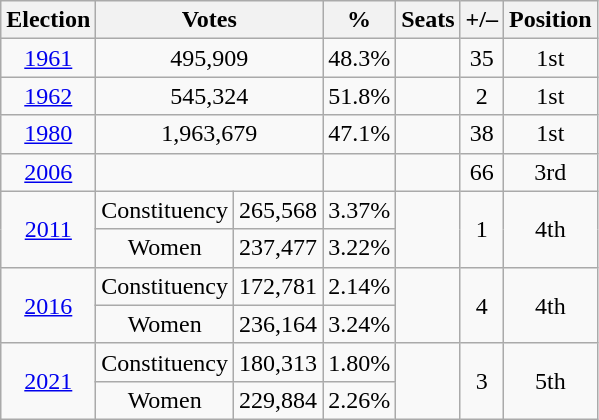<table class="wikitable" style="text-align:center">
<tr>
<th><strong>Election</strong></th>
<th colspan="2"><strong>Votes</strong></th>
<th><strong>%</strong></th>
<th><strong>Seats</strong></th>
<th><strong>+/–</strong></th>
<th>Position</th>
</tr>
<tr>
<td><a href='#'>1961</a></td>
<td colspan="2">495,909</td>
<td>48.3%</td>
<td><br></td>
<td> 35</td>
<td> 1st</td>
</tr>
<tr>
<td><a href='#'>1962</a></td>
<td colspan="2">545,324</td>
<td>51.8%</td>
<td><br></td>
<td> 2</td>
<td> 1st</td>
</tr>
<tr>
<td><a href='#'>1980</a></td>
<td colspan="2">1,963,679</td>
<td>47.1%</td>
<td><br></td>
<td> 38</td>
<td> 1st</td>
</tr>
<tr>
<td><a href='#'>2006</a></td>
<td colspan="2"></td>
<td></td>
<td></td>
<td> 66</td>
<td> 3rd</td>
</tr>
<tr>
<td rowspan="2"><a href='#'>2011</a></td>
<td>Constituency</td>
<td>265,568</td>
<td>3.37%</td>
<td rowspan="2"></td>
<td rowspan="2"> 1</td>
<td rowspan="2"> 4th</td>
</tr>
<tr>
<td>Women</td>
<td>237,477</td>
<td>3.22%</td>
</tr>
<tr>
<td rowspan="2"><a href='#'>2016</a></td>
<td>Constituency</td>
<td>172,781</td>
<td>2.14%</td>
<td rowspan="2"></td>
<td rowspan="2"> 4</td>
<td rowspan="2"> 4th</td>
</tr>
<tr>
<td>Women</td>
<td>236,164</td>
<td>3.24%</td>
</tr>
<tr>
<td rowspan="2"><a href='#'>2021</a></td>
<td>Constituency</td>
<td>180,313</td>
<td>1.80%</td>
<td rowspan="2"></td>
<td rowspan="2"> 3</td>
<td rowspan="2"> 5th</td>
</tr>
<tr>
<td>Women</td>
<td>229,884</td>
<td>2.26%</td>
</tr>
</table>
